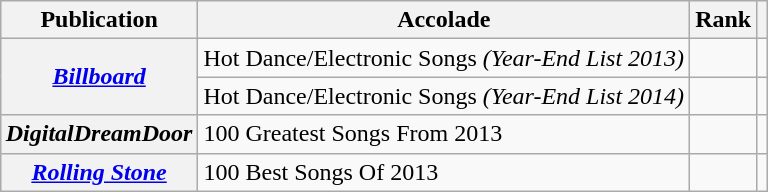<table class="wikitable sortable plainrowheaders" style="margin-left: auto; margin-right: auto; border: none;">
<tr>
<th scope="col">Publication</th>
<th scope="col">Accolade</th>
<th scope="col">Rank</th>
<th class="unsortable"></th>
</tr>
<tr>
<th rowspan="2" scope="row"><em><a href='#'>Billboard</a></em></th>
<td>Hot Dance/Electronic Songs <em>(Year-End List 2013)</em></td>
<td></td>
<td></td>
</tr>
<tr>
<td>Hot Dance/Electronic Songs <em>(Year-End List 2014)</em></td>
<td></td>
<td></td>
</tr>
<tr>
<th scope="row"><em>DigitalDreamDoor</em></th>
<td>100 Greatest Songs From 2013</td>
<td></td>
<td></td>
</tr>
<tr>
<th scope="row"><em><a href='#'>Rolling Stone</a></em></th>
<td>100 Best Songs Of 2013</td>
<td></td>
<td></td>
</tr>
</table>
